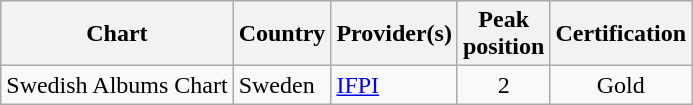<table class="wikitable">
<tr>
<th>Chart</th>
<th>Country</th>
<th>Provider(s)</th>
<th>Peak<br>position</th>
<th>Certification</th>
</tr>
<tr>
<td>Swedish Albums Chart</td>
<td>Sweden</td>
<td><a href='#'>IFPI</a></td>
<td style="text-align:center;">2</td>
<td style="text-align:center;">Gold</td>
</tr>
</table>
